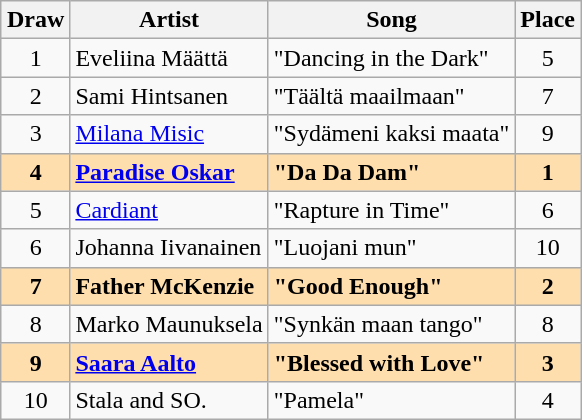<table class="sortable wikitable" style="margin: 1em auto 1em auto; text-align:center">
<tr>
<th>Draw</th>
<th>Artist</th>
<th>Song</th>
<th>Place</th>
</tr>
<tr>
<td>1</td>
<td align="left">Eveliina Määttä</td>
<td align="left">"Dancing in the Dark"</td>
<td>5</td>
</tr>
<tr>
<td>2</td>
<td align="left">Sami Hintsanen</td>
<td align="left">"Täältä maailmaan"</td>
<td>7</td>
</tr>
<tr>
<td>3</td>
<td align="left"><a href='#'>Milana Misic</a></td>
<td align="left">"Sydämeni kaksi maata"</td>
<td>9</td>
</tr>
<tr style="font-weight:bold; background:navajowhite;">
<td>4</td>
<td align="left"><a href='#'>Paradise Oskar</a></td>
<td align="left">"Da Da Dam"</td>
<td>1</td>
</tr>
<tr>
<td>5</td>
<td align="left"><a href='#'>Cardiant</a></td>
<td align="left">"Rapture in Time"</td>
<td>6</td>
</tr>
<tr>
<td>6</td>
<td align="left">Johanna Iivanainen</td>
<td align="left">"Luojani mun"</td>
<td>10</td>
</tr>
<tr style="font-weight:bold; background:navajowhite;">
<td>7</td>
<td align="left">Father McKenzie</td>
<td align="left">"Good Enough"</td>
<td>2</td>
</tr>
<tr>
<td>8</td>
<td align="left">Marko Maunuksela</td>
<td align="left">"Synkän maan tango"</td>
<td>8</td>
</tr>
<tr style="font-weight:bold; background:navajowhite;">
<td>9</td>
<td align="left"><a href='#'>Saara Aalto</a></td>
<td align="left">"Blessed with Love"</td>
<td>3</td>
</tr>
<tr>
<td>10</td>
<td align="left">Stala and SO.</td>
<td align="left">"Pamela"</td>
<td>4</td>
</tr>
</table>
